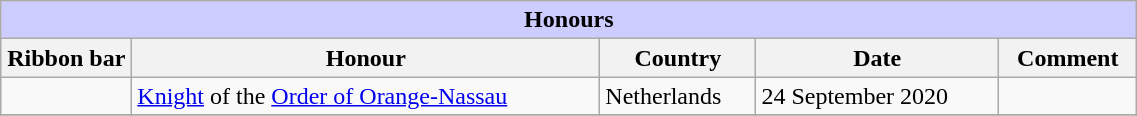<table class="wikitable" style="width:60%;">
<tr style="background:#ccf; text-align:center;">
<td colspan=5><strong>Honours</strong></td>
</tr>
<tr>
<th style="width:80px;">Ribbon bar</th>
<th>Honour</th>
<th>Country</th>
<th>Date</th>
<th>Comment</th>
</tr>
<tr>
<td></td>
<td><a href='#'>Knight</a> of the <a href='#'>Order of Orange-Nassau</a></td>
<td>Netherlands</td>
<td>24 September 2020</td>
<td></td>
</tr>
<tr>
</tr>
</table>
